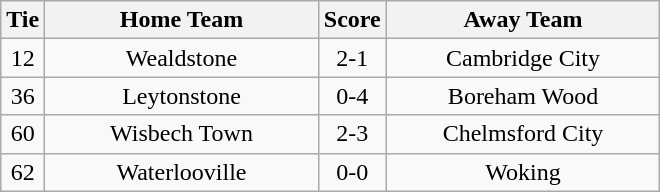<table class="wikitable" style="text-align:center;">
<tr>
<th width=20>Tie</th>
<th width=175>Home Team</th>
<th width=20>Score</th>
<th width=175>Away Team</th>
</tr>
<tr>
<td>12</td>
<td>Wealdstone</td>
<td>2-1</td>
<td>Cambridge City</td>
</tr>
<tr>
<td>36</td>
<td>Leytonstone</td>
<td>0-4</td>
<td>Boreham Wood</td>
</tr>
<tr>
<td>60</td>
<td>Wisbech Town</td>
<td>2-3</td>
<td>Chelmsford City</td>
</tr>
<tr>
<td>62</td>
<td>Waterlooville</td>
<td>0-0</td>
<td>Woking</td>
</tr>
</table>
